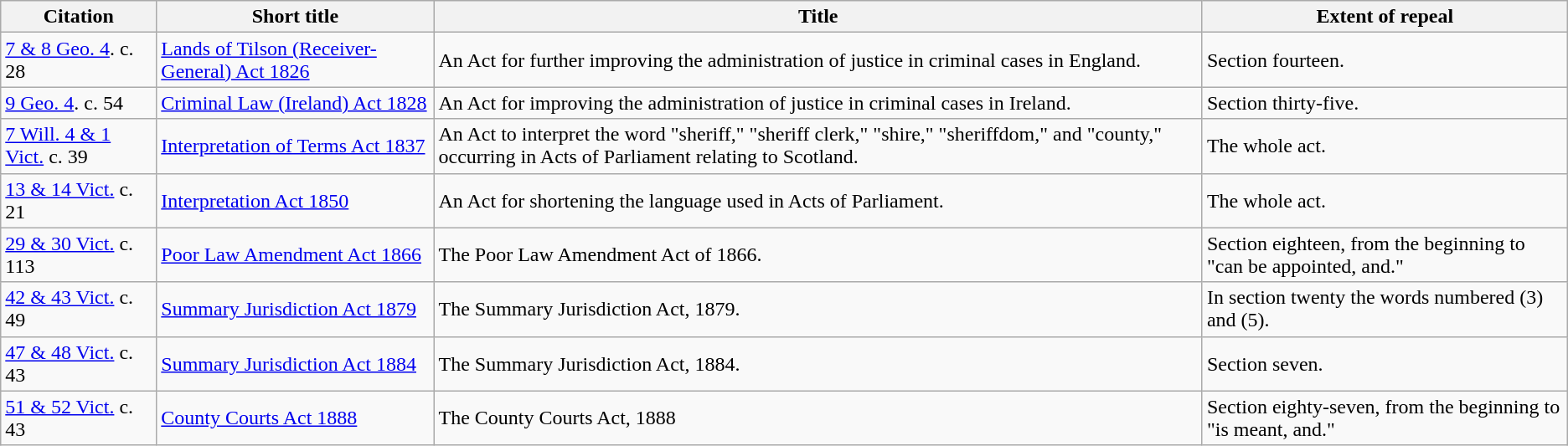<table class="wikitable">
<tr>
<th>Citation</th>
<th>Short title</th>
<th>Title</th>
<th>Extent of repeal</th>
</tr>
<tr>
<td><a href='#'>7 & 8 Geo. 4</a>. c. 28</td>
<td><a href='#'>Lands of Tilson (Receiver-General) Act 1826</a></td>
<td>An Act for further improving the administration of justice in criminal cases in England.</td>
<td>Section fourteen.</td>
</tr>
<tr>
<td><a href='#'>9 Geo. 4</a>. c. 54</td>
<td><a href='#'>Criminal Law (Ireland) Act 1828</a></td>
<td>An Act for improving the administration of justice in criminal cases in Ireland.</td>
<td>Section thirty-five.</td>
</tr>
<tr>
<td><a href='#'>7 Will. 4 & 1 Vict.</a> c. 39</td>
<td><a href='#'>Interpretation of Terms Act 1837</a></td>
<td>An Act to interpret the word "sheriff," "sheriff clerk," "shire," "sheriffdom," and "county," occurring in Acts of Parliament relating to Scotland.</td>
<td>The whole act.</td>
</tr>
<tr>
<td><a href='#'>13 & 14 Vict.</a> c. 21</td>
<td><a href='#'>Interpretation Act 1850</a></td>
<td>An Act for shortening the language used in Acts of Parliament.</td>
<td>The whole act.</td>
</tr>
<tr>
<td><a href='#'>29 & 30 Vict.</a> c. 113</td>
<td><a href='#'>Poor Law Amendment Act 1866</a></td>
<td>The Poor Law Amendment Act of 1866.</td>
<td>Section eighteen, from the beginning to "can be appointed, and."</td>
</tr>
<tr>
<td><a href='#'>42 & 43 Vict.</a> c. 49</td>
<td><a href='#'>Summary Jurisdiction Act 1879</a></td>
<td>The Summary Jurisdiction Act, 1879.</td>
<td>In section twenty the words numbered (3) and (5).</td>
</tr>
<tr>
<td><a href='#'>47 & 48 Vict.</a> c. 43</td>
<td><a href='#'>Summary Jurisdiction Act 1884</a></td>
<td>The Summary Jurisdiction Act, 1884.</td>
<td>Section seven.</td>
</tr>
<tr>
<td><a href='#'>51 & 52 Vict.</a> c. 43</td>
<td><a href='#'>County Courts Act 1888</a></td>
<td>The County Courts Act, 1888</td>
<td>Section eighty-seven, from the beginning to "is meant, and."</td>
</tr>
</table>
